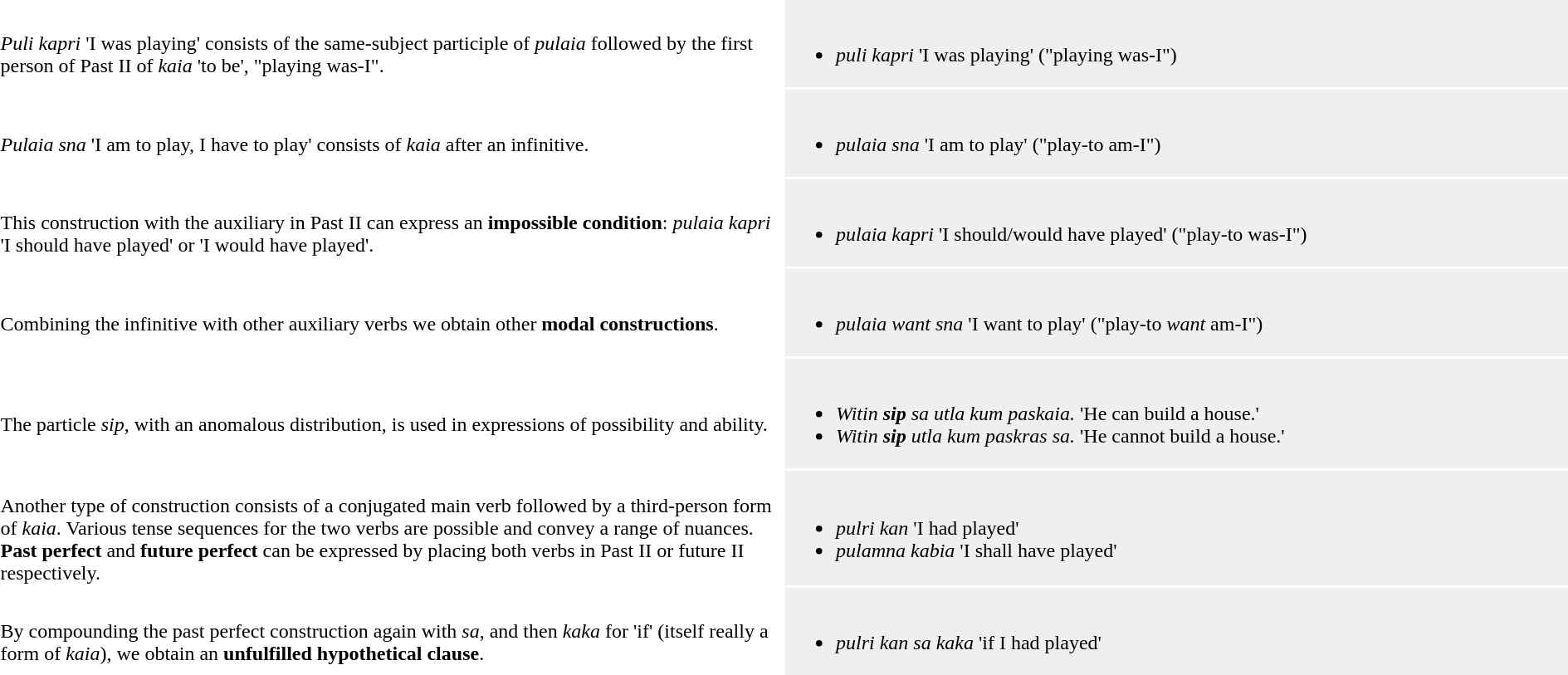<table>
<tr>
<td><br><em>Puli kapri</em> 'I was playing' consists of the same-subject participle of <em>pulaia</em> followed by the first person of Past II of <em>kaia</em> 'to be', "playing was-I".</td>
<td style="width:50%; background:#efefef;"><br><ul><li><em>puli kapri</em> 'I was playing' ("playing was-I")</li></ul></td>
</tr>
<tr>
<td><br><em>Pulaia sna</em> 'I am to play, I have to play' consists of <em>kaia</em> after an infinitive.</td>
<td style="background:#efefef;"><br><ul><li><em>pulaia sna</em> 'I am to play' ("play-to am-I")</li></ul></td>
</tr>
<tr>
<td><br>This construction with the auxiliary in Past II can express an <strong>impossible condition</strong>: <em>pulaia kapri</em> 'I should have played' or 'I would have played'.</td>
<td style="background:#efefef;"><br><ul><li><em>pulaia kapri</em> 'I should/would have played' ("play-to was-I")</li></ul></td>
</tr>
<tr>
<td><br>Combining the infinitive with other auxiliary verbs we obtain other <strong>modal constructions</strong>.</td>
<td style="background:#efefef;"><br><ul><li><em>pulaia want sna</em> 'I want to play' ("play-to <em>want</em> am-I")</li></ul></td>
</tr>
<tr>
<td><br>The particle <em>sip</em>, with an anomalous distribution, is used in expressions of possibility and ability.</td>
<td style="background:#efefef;"><br><ul><li><em>Witin <strong>sip</strong> sa utla kum paskaia.</em> 'He can build a house.'</li><li><em>Witin <strong>sip</strong> utla kum paskras sa.</em> 'He cannot build a house.'</li></ul></td>
</tr>
<tr>
<td><br>Another type of construction consists of a conjugated main verb followed by a third-person form of <em>kaia</em>. Various tense sequences for the two verbs are possible and convey a range of nuances. <strong>Past perfect</strong> and <strong>future perfect</strong> can be expressed by placing both verbs in Past II or future II respectively.</td>
<td style="background:#efefef;"><br><ul><li><em>pulri kan</em> 'I had played'</li><li><em>pulamna kabia</em> 'I shall have played'</li></ul></td>
</tr>
<tr>
<td><br>By compounding the past perfect construction again with <em>sa</em>, and then <em>kaka</em> for 'if' (itself really a form of <em>kaia</em>), we obtain an <strong>unfulfilled hypothetical clause</strong>.</td>
<td style="background:#efefef;"><br><ul><li><em>pulri kan sa kaka</em> 'if I had played'</li></ul></td>
</tr>
</table>
